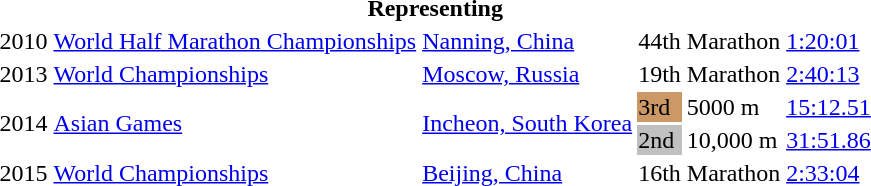<table>
<tr>
<th colspan="6">Representing </th>
</tr>
<tr>
<td>2010</td>
<td><a href='#'>World Half Marathon Championships</a></td>
<td><a href='#'>Nanning, China</a></td>
<td>44th</td>
<td>Marathon</td>
<td><a href='#'>1:20:01</a></td>
</tr>
<tr>
<td>2013</td>
<td><a href='#'>World Championships</a></td>
<td><a href='#'>Moscow, Russia</a></td>
<td>19th</td>
<td>Marathon</td>
<td><a href='#'>2:40:13</a></td>
</tr>
<tr>
<td rowspan=2>2014</td>
<td rowspan=2><a href='#'>Asian Games</a></td>
<td rowspan=2><a href='#'>Incheon, South Korea</a></td>
<td bgcolor=cc9966>3rd</td>
<td>5000 m</td>
<td><a href='#'>15:12.51</a></td>
</tr>
<tr>
<td bgcolor=silver>2nd</td>
<td>10,000 m</td>
<td><a href='#'>31:51.86</a></td>
</tr>
<tr>
<td>2015</td>
<td><a href='#'>World Championships</a></td>
<td><a href='#'>Beijing, China</a></td>
<td>16th</td>
<td>Marathon</td>
<td><a href='#'>2:33:04</a></td>
</tr>
</table>
